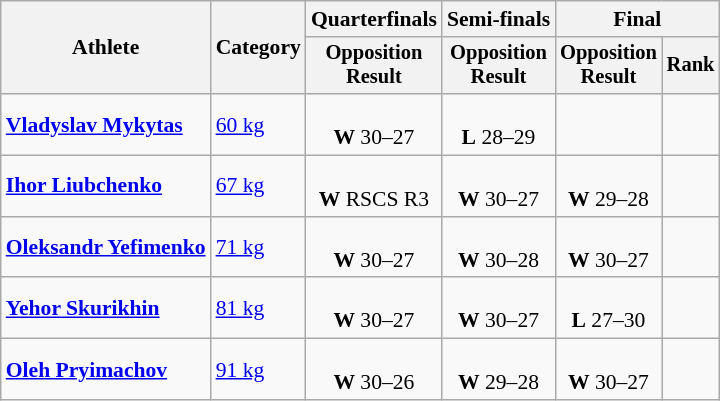<table class="wikitable" style="text-align:center; font-size:90%">
<tr>
<th rowspan=2>Athlete</th>
<th rowspan=2>Category</th>
<th>Quarterfinals</th>
<th>Semi-finals</th>
<th colspan=2>Final</th>
</tr>
<tr style="font-size:95%">
<th>Opposition<br>Result</th>
<th>Opposition<br>Result</th>
<th>Opposition<br>Result</th>
<th>Rank</th>
</tr>
<tr>
<td align=left><strong><a href='#'>Vladyslav Mykytas</a></strong></td>
<td align=left><a href='#'>60 kg</a></td>
<td><br><strong>W</strong> 30–27</td>
<td><br><strong>L</strong> 28–29</td>
<td></td>
<td></td>
</tr>
<tr>
<td align=left><strong><a href='#'>Ihor Liubchenko</a></strong></td>
<td align=left><a href='#'>67 kg</a></td>
<td><br><strong>W</strong> RSCS R3</td>
<td><br><strong>W</strong> 30–27</td>
<td><br><strong>W</strong> 29–28</td>
<td></td>
</tr>
<tr>
<td align=left><strong><a href='#'>Oleksandr Yefimenko</a></strong></td>
<td align=left><a href='#'>71 kg</a></td>
<td><br><strong>W</strong> 30–27</td>
<td><br><strong>W</strong> 30–28</td>
<td><br><strong>W</strong> 30–27</td>
<td></td>
</tr>
<tr>
<td align=left><strong><a href='#'>Yehor Skurikhin</a></strong></td>
<td align=left><a href='#'>81 kg</a></td>
<td><br><strong>W</strong> 30–27</td>
<td><br><strong>W</strong> 30–27</td>
<td><br><strong>L</strong> 27–30</td>
<td></td>
</tr>
<tr>
<td align=left><strong><a href='#'>Oleh Pryimachov</a></strong></td>
<td align=left><a href='#'>91 kg</a></td>
<td><br><strong>W</strong> 30–26</td>
<td><br><strong>W</strong> 29–28</td>
<td><br><strong>W</strong> 30–27</td>
<td></td>
</tr>
</table>
